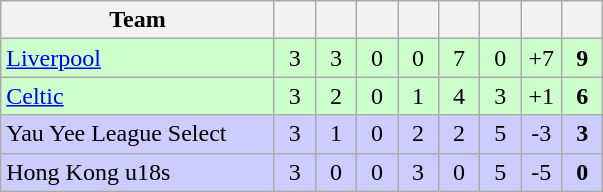<table class="wikitable" style="text-align:center;">
<tr>
<th width=175>Team</th>
<th width=20></th>
<th width=20></th>
<th width=20></th>
<th width=20></th>
<th width=20></th>
<th width=20></th>
<th width=20></th>
<th width=20></th>
</tr>
<tr bgcolor="#ccffcc">
<td align="left"><a href='#'>Liverpool</a></td>
<td>3</td>
<td>3</td>
<td>0</td>
<td>0</td>
<td>7</td>
<td>0</td>
<td>+7</td>
<td><strong>9</strong></td>
</tr>
<tr bgcolor="#ccffcc">
<td align="left"><a href='#'>Celtic</a></td>
<td>3</td>
<td>2</td>
<td>0</td>
<td>1</td>
<td>4</td>
<td>3</td>
<td>+1</td>
<td><strong>6</strong></td>
</tr>
<tr bgcolor="#ccccff">
<td align="left">Yau Yee League Select</td>
<td>3</td>
<td>1</td>
<td>0</td>
<td>2</td>
<td>2</td>
<td>5</td>
<td>-3</td>
<td><strong>3</strong></td>
</tr>
<tr bgcolor="#ccccff">
<td align="left">Hong Kong u18s</td>
<td>3</td>
<td>0</td>
<td>0</td>
<td>3</td>
<td>0</td>
<td>5</td>
<td>-5</td>
<td><strong>0</strong></td>
</tr>
</table>
